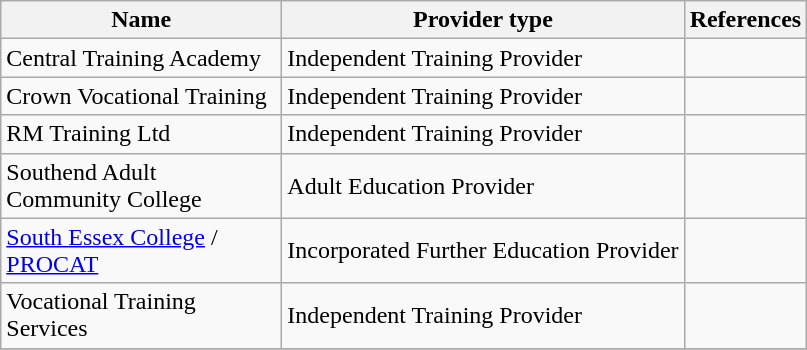<table class="wikitable sortable">
<tr>
<th width=180>Name</th>
<th>Provider type</th>
<th class=unsortable>References</th>
</tr>
<tr>
<td>Central Training Academy</td>
<td>Independent Training Provider</td>
<td></td>
</tr>
<tr>
<td>Crown Vocational Training</td>
<td>Independent Training Provider</td>
<td></td>
</tr>
<tr>
<td>RM Training Ltd</td>
<td>Independent Training Provider</td>
<td></td>
</tr>
<tr>
<td>Southend Adult Community College</td>
<td>Adult Education Provider</td>
<td></td>
</tr>
<tr>
<td><a href='#'>South Essex College</a> / <a href='#'>PROCAT</a></td>
<td>Incorporated Further Education Provider</td>
<td></td>
</tr>
<tr>
<td>Vocational Training Services</td>
<td>Independent Training Provider</td>
<td></td>
</tr>
<tr>
</tr>
</table>
